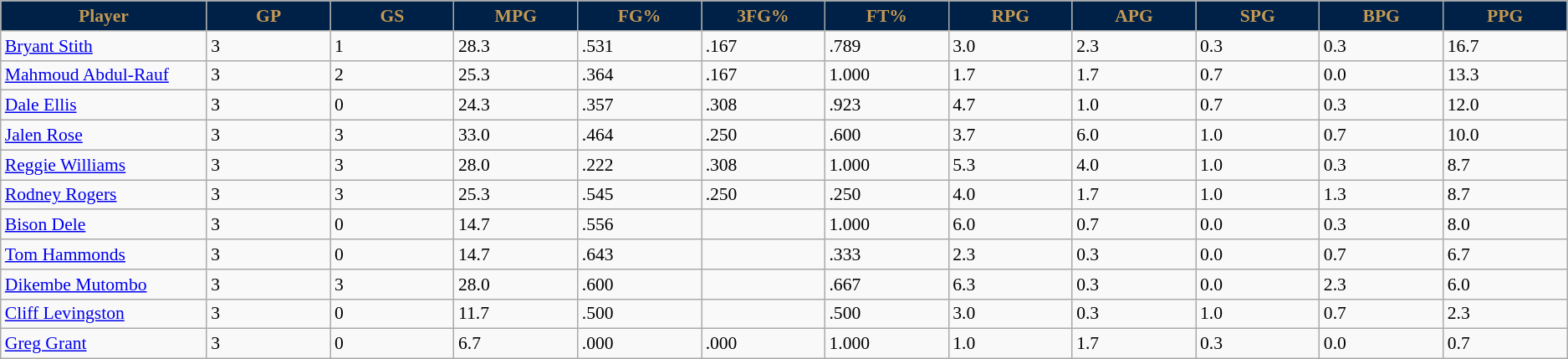<table class="wikitable sortable" style="font-size: 90%">
<tr>
<th style="background:#002147;color:#C39953;" width="10%">Player</th>
<th style="background:#002147;color:#C39953;" width="6%">GP</th>
<th style="background:#002147;color:#C39953;" width="6%">GS</th>
<th style="background:#002147;color:#C39953;" width="6%">MPG</th>
<th style="background:#002147;color:#C39953;" width="6%">FG%</th>
<th style="background:#002147;color:#C39953;" width="6%">3FG%</th>
<th style="background:#002147;color:#C39953;" width="6%">FT%</th>
<th style="background:#002147;color:#C39953;" width="6%">RPG</th>
<th style="background:#002147;color:#C39953;" width="6%">APG</th>
<th style="background:#002147;color:#C39953;" width="6%">SPG</th>
<th style="background:#002147;color:#C39953;" width="6%">BPG</th>
<th style="background:#002147;color:#C39953;" width="6%">PPG</th>
</tr>
<tr>
<td><a href='#'>Bryant Stith</a></td>
<td>3</td>
<td>1</td>
<td>28.3</td>
<td>.531</td>
<td>.167</td>
<td>.789</td>
<td>3.0</td>
<td>2.3</td>
<td>0.3</td>
<td>0.3</td>
<td>16.7</td>
</tr>
<tr>
<td><a href='#'>Mahmoud Abdul-Rauf</a></td>
<td>3</td>
<td>2</td>
<td>25.3</td>
<td>.364</td>
<td>.167</td>
<td>1.000</td>
<td>1.7</td>
<td>1.7</td>
<td>0.7</td>
<td>0.0</td>
<td>13.3</td>
</tr>
<tr>
<td><a href='#'>Dale Ellis</a></td>
<td>3</td>
<td>0</td>
<td>24.3</td>
<td>.357</td>
<td>.308</td>
<td>.923</td>
<td>4.7</td>
<td>1.0</td>
<td>0.7</td>
<td>0.3</td>
<td>12.0</td>
</tr>
<tr>
<td><a href='#'>Jalen Rose</a></td>
<td>3</td>
<td>3</td>
<td>33.0</td>
<td>.464</td>
<td>.250</td>
<td>.600</td>
<td>3.7</td>
<td>6.0</td>
<td>1.0</td>
<td>0.7</td>
<td>10.0</td>
</tr>
<tr>
<td><a href='#'>Reggie Williams</a></td>
<td>3</td>
<td>3</td>
<td>28.0</td>
<td>.222</td>
<td>.308</td>
<td>1.000</td>
<td>5.3</td>
<td>4.0</td>
<td>1.0</td>
<td>0.3</td>
<td>8.7</td>
</tr>
<tr>
<td><a href='#'>Rodney Rogers</a></td>
<td>3</td>
<td>3</td>
<td>25.3</td>
<td>.545</td>
<td>.250</td>
<td>.250</td>
<td>4.0</td>
<td>1.7</td>
<td>1.0</td>
<td>1.3</td>
<td>8.7</td>
</tr>
<tr>
<td><a href='#'>Bison Dele</a></td>
<td>3</td>
<td>0</td>
<td>14.7</td>
<td>.556</td>
<td></td>
<td>1.000</td>
<td>6.0</td>
<td>0.7</td>
<td>0.0</td>
<td>0.3</td>
<td>8.0</td>
</tr>
<tr>
<td><a href='#'>Tom Hammonds</a></td>
<td>3</td>
<td>0</td>
<td>14.7</td>
<td>.643</td>
<td></td>
<td>.333</td>
<td>2.3</td>
<td>0.3</td>
<td>0.0</td>
<td>0.7</td>
<td>6.7</td>
</tr>
<tr>
<td><a href='#'>Dikembe Mutombo</a></td>
<td>3</td>
<td>3</td>
<td>28.0</td>
<td>.600</td>
<td></td>
<td>.667</td>
<td>6.3</td>
<td>0.3</td>
<td>0.0</td>
<td>2.3</td>
<td>6.0</td>
</tr>
<tr>
<td><a href='#'>Cliff Levingston</a></td>
<td>3</td>
<td>0</td>
<td>11.7</td>
<td>.500</td>
<td></td>
<td>.500</td>
<td>3.0</td>
<td>0.3</td>
<td>1.0</td>
<td>0.7</td>
<td>2.3</td>
</tr>
<tr>
<td><a href='#'>Greg Grant</a></td>
<td>3</td>
<td>0</td>
<td>6.7</td>
<td>.000</td>
<td>.000</td>
<td>1.000</td>
<td>1.0</td>
<td>1.7</td>
<td>0.3</td>
<td>0.0</td>
<td>0.7</td>
</tr>
</table>
